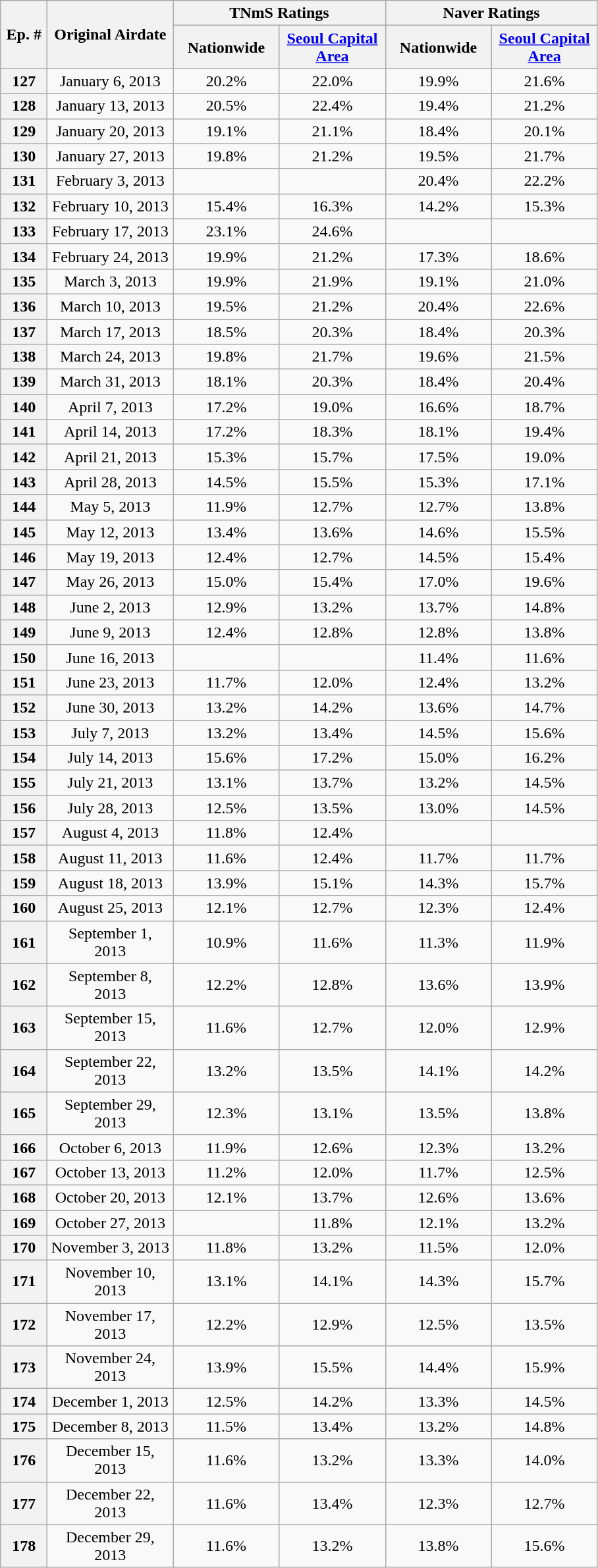<table class=wikitable style="text-align:center">
<tr>
<th rowspan="2" style="width:40px;">Ep. #</th>
<th rowspan="2" style="width:120px;">Original Airdate</th>
<th colspan="2">TNmS Ratings</th>
<th colspan="2">Naver Ratings</th>
</tr>
<tr>
<th width=100>Nationwide</th>
<th width=100><a href='#'>Seoul Capital Area</a></th>
<th width=100>Nationwide</th>
<th width=100><a href='#'>Seoul Capital Area</a></th>
</tr>
<tr>
<th>127</th>
<td>January 6, 2013</td>
<td>20.2%</td>
<td>22.0%</td>
<td>19.9%</td>
<td>21.6%</td>
</tr>
<tr>
<th>128</th>
<td>January 13, 2013</td>
<td>20.5%</td>
<td>22.4%</td>
<td>19.4%</td>
<td>21.2%</td>
</tr>
<tr>
<th>129</th>
<td>January 20, 2013</td>
<td>19.1%</td>
<td>21.1%</td>
<td>18.4%</td>
<td>20.1%</td>
</tr>
<tr>
<th>130</th>
<td>January 27, 2013</td>
<td>19.8%</td>
<td>21.2%</td>
<td>19.5%</td>
<td>21.7%</td>
</tr>
<tr>
<th>131</th>
<td>February 3, 2013</td>
<td></td>
<td></td>
<td>20.4%</td>
<td>22.2%</td>
</tr>
<tr>
<th>132</th>
<td>February 10, 2013</td>
<td>15.4%</td>
<td>16.3%</td>
<td>14.2%</td>
<td>15.3%</td>
</tr>
<tr>
<th>133</th>
<td>February 17, 2013</td>
<td>23.1%</td>
<td>24.6%</td>
<td></td>
<td></td>
</tr>
<tr>
<th>134</th>
<td>February 24, 2013</td>
<td>19.9%</td>
<td>21.2%</td>
<td>17.3%</td>
<td>18.6%</td>
</tr>
<tr>
<th>135</th>
<td>March 3, 2013</td>
<td>19.9%</td>
<td>21.9%</td>
<td>19.1%</td>
<td>21.0%</td>
</tr>
<tr>
<th>136</th>
<td>March 10, 2013</td>
<td>19.5%</td>
<td>21.2%</td>
<td>20.4%</td>
<td>22.6%</td>
</tr>
<tr>
<th>137</th>
<td>March 17, 2013</td>
<td>18.5%</td>
<td>20.3%</td>
<td>18.4%</td>
<td>20.3%</td>
</tr>
<tr>
<th>138</th>
<td>March 24, 2013</td>
<td>19.8%</td>
<td>21.7%</td>
<td>19.6%</td>
<td>21.5%</td>
</tr>
<tr>
<th>139</th>
<td>March 31, 2013</td>
<td>18.1%</td>
<td>20.3%</td>
<td>18.4%</td>
<td>20.4%</td>
</tr>
<tr>
<th>140</th>
<td>April 7, 2013</td>
<td>17.2%</td>
<td>19.0%</td>
<td>16.6%</td>
<td>18.7%</td>
</tr>
<tr>
<th>141</th>
<td>April 14, 2013</td>
<td>17.2%</td>
<td>18.3%</td>
<td>18.1%</td>
<td>19.4%</td>
</tr>
<tr>
<th>142</th>
<td>April 21, 2013</td>
<td>15.3%</td>
<td>15.7%</td>
<td>17.5%</td>
<td>19.0%</td>
</tr>
<tr>
<th>143</th>
<td>April 28, 2013</td>
<td>14.5%</td>
<td>15.5%</td>
<td>15.3%</td>
<td>17.1%</td>
</tr>
<tr>
<th>144</th>
<td>May 5, 2013</td>
<td>11.9%</td>
<td>12.7%</td>
<td>12.7%</td>
<td>13.8%</td>
</tr>
<tr>
<th>145</th>
<td>May 12, 2013</td>
<td>13.4%</td>
<td>13.6%</td>
<td>14.6%</td>
<td>15.5%</td>
</tr>
<tr>
<th>146</th>
<td>May 19, 2013</td>
<td>12.4%</td>
<td>12.7%</td>
<td>14.5%</td>
<td>15.4%</td>
</tr>
<tr>
<th>147</th>
<td>May 26, 2013</td>
<td>15.0%</td>
<td>15.4%</td>
<td>17.0%</td>
<td>19.6%</td>
</tr>
<tr>
<th>148</th>
<td>June 2, 2013</td>
<td>12.9%</td>
<td>13.2%</td>
<td>13.7%</td>
<td>14.8%</td>
</tr>
<tr>
<th>149</th>
<td>June 9, 2013</td>
<td>12.4%</td>
<td>12.8%</td>
<td>12.8%</td>
<td>13.8%</td>
</tr>
<tr>
<th>150</th>
<td>June 16, 2013</td>
<td></td>
<td></td>
<td>11.4%</td>
<td>11.6%</td>
</tr>
<tr>
<th>151</th>
<td>June 23, 2013</td>
<td>11.7%</td>
<td>12.0%</td>
<td>12.4%</td>
<td>13.2%</td>
</tr>
<tr>
<th>152</th>
<td>June 30, 2013</td>
<td>13.2%</td>
<td>14.2%</td>
<td>13.6%</td>
<td>14.7%</td>
</tr>
<tr>
<th>153</th>
<td>July 7, 2013</td>
<td>13.2%</td>
<td>13.4%</td>
<td>14.5%</td>
<td>15.6%</td>
</tr>
<tr>
<th>154</th>
<td>July 14, 2013</td>
<td>15.6%</td>
<td>17.2%</td>
<td>15.0%</td>
<td>16.2%</td>
</tr>
<tr>
<th>155</th>
<td>July 21, 2013</td>
<td>13.1%</td>
<td>13.7%</td>
<td>13.2%</td>
<td>14.5%</td>
</tr>
<tr>
<th>156</th>
<td>July 28, 2013</td>
<td>12.5%</td>
<td>13.5%</td>
<td>13.0%</td>
<td>14.5%</td>
</tr>
<tr>
<th>157</th>
<td>August 4, 2013</td>
<td>11.8%</td>
<td>12.4%</td>
<td></td>
<td></td>
</tr>
<tr>
<th>158</th>
<td>August 11, 2013</td>
<td>11.6%</td>
<td>12.4%</td>
<td>11.7%</td>
<td>11.7%</td>
</tr>
<tr>
<th>159</th>
<td>August 18, 2013</td>
<td>13.9%</td>
<td>15.1%</td>
<td>14.3%</td>
<td>15.7%</td>
</tr>
<tr>
<th>160</th>
<td>August 25, 2013</td>
<td>12.1%</td>
<td>12.7%</td>
<td>12.3%</td>
<td>12.4%</td>
</tr>
<tr>
<th>161</th>
<td>September 1, 2013</td>
<td>10.9%</td>
<td>11.6%</td>
<td>11.3%</td>
<td>11.9%</td>
</tr>
<tr>
<th>162</th>
<td>September 8, 2013</td>
<td>12.2%</td>
<td>12.8%</td>
<td>13.6%</td>
<td>13.9%</td>
</tr>
<tr>
<th>163</th>
<td>September 15, 2013</td>
<td>11.6%</td>
<td>12.7%</td>
<td>12.0%</td>
<td>12.9%</td>
</tr>
<tr>
<th>164</th>
<td>September 22, 2013</td>
<td>13.2%</td>
<td>13.5%</td>
<td>14.1%</td>
<td>14.2%</td>
</tr>
<tr>
<th>165</th>
<td>September 29, 2013</td>
<td>12.3%</td>
<td>13.1%</td>
<td>13.5%</td>
<td>13.8%</td>
</tr>
<tr>
<th>166</th>
<td>October 6, 2013</td>
<td>11.9%</td>
<td>12.6%</td>
<td>12.3%</td>
<td>13.2%</td>
</tr>
<tr>
<th>167</th>
<td>October 13, 2013</td>
<td>11.2%</td>
<td>12.0%</td>
<td>11.7%</td>
<td>12.5%</td>
</tr>
<tr>
<th>168</th>
<td>October 20, 2013</td>
<td>12.1%</td>
<td>13.7%</td>
<td>12.6%</td>
<td>13.6%</td>
</tr>
<tr>
<th>169</th>
<td>October 27, 2013</td>
<td></td>
<td>11.8%</td>
<td>12.1%</td>
<td>13.2%</td>
</tr>
<tr>
<th>170</th>
<td>November 3, 2013</td>
<td>11.8%</td>
<td>13.2%</td>
<td>11.5%</td>
<td>12.0%</td>
</tr>
<tr>
<th>171</th>
<td>November 10, 2013</td>
<td>13.1%</td>
<td>14.1%</td>
<td>14.3%</td>
<td>15.7%</td>
</tr>
<tr>
<th>172</th>
<td>November 17, 2013</td>
<td>12.2%</td>
<td>12.9%</td>
<td>12.5%</td>
<td>13.5%</td>
</tr>
<tr>
<th>173</th>
<td>November 24, 2013</td>
<td>13.9%</td>
<td>15.5%</td>
<td>14.4%</td>
<td>15.9%</td>
</tr>
<tr>
<th>174</th>
<td>December 1, 2013</td>
<td>12.5%</td>
<td>14.2%</td>
<td>13.3%</td>
<td>14.5%</td>
</tr>
<tr>
<th>175</th>
<td>December 8, 2013</td>
<td>11.5%</td>
<td>13.4%</td>
<td>13.2%</td>
<td>14.8%</td>
</tr>
<tr>
<th>176</th>
<td>December 15, 2013</td>
<td>11.6%</td>
<td>13.2%</td>
<td>13.3%</td>
<td>14.0%</td>
</tr>
<tr>
<th>177</th>
<td>December 22, 2013</td>
<td>11.6%</td>
<td>13.4%</td>
<td>12.3%</td>
<td>12.7%</td>
</tr>
<tr>
<th>178</th>
<td>December 29, 2013</td>
<td>11.6%</td>
<td>13.2%</td>
<td>13.8%</td>
<td>15.6%</td>
</tr>
</table>
